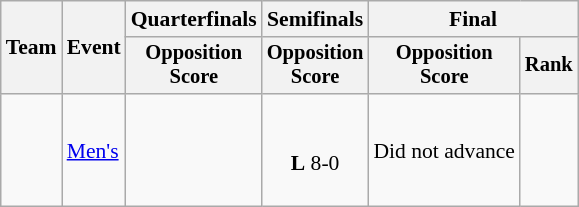<table class=wikitable style="font-size:90%">
<tr>
<th rowspan="2">Team</th>
<th rowspan="2">Event</th>
<th>Quarterfinals</th>
<th>Semifinals</th>
<th colspan=2>Final</th>
</tr>
<tr style="font-size:95%">
<th>Opposition<br>Score</th>
<th>Opposition<br>Score</th>
<th>Opposition<br>Score</th>
<th>Rank</th>
</tr>
<tr align=center>
<td align=left><br><br><br><br></td>
<td align=left><a href='#'>Men's</a></td>
<td></td>
<td> <br> <strong>L</strong> 8-0</td>
<td>Did not advance</td>
<td></td>
</tr>
</table>
